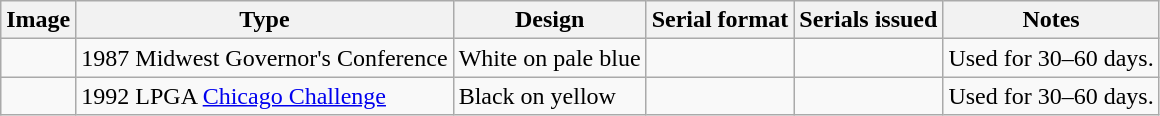<table class=wikitable>
<tr>
<th>Image</th>
<th>Type</th>
<th>Design</th>
<th>Serial format</th>
<th>Serials issued</th>
<th>Notes</th>
</tr>
<tr>
<td></td>
<td>1987 Midwest Governor's Conference</td>
<td>White on pale blue</td>
<td></td>
<td></td>
<td>Used for 30–60 days.</td>
</tr>
<tr>
<td></td>
<td>1992 LPGA <a href='#'>Chicago Challenge</a></td>
<td>Black on yellow</td>
<td></td>
<td></td>
<td>Used for 30–60 days.</td>
</tr>
</table>
